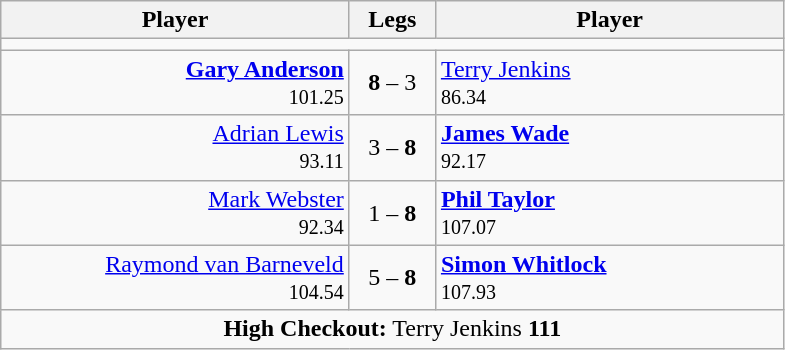<table class=wikitable style="text-align:center">
<tr>
<th width=225>Player</th>
<th width=50>Legs</th>
<th width=225>Player</th>
</tr>
<tr align=center>
<td colspan="3"></td>
</tr>
<tr align=left>
<td align=right><strong><a href='#'>Gary Anderson</a></strong>  <br> <small><span>101.25</span></small></td>
<td align=center><strong>8</strong> – 3</td>
<td> <a href='#'>Terry Jenkins</a> <br> <small><span>86.34</span></small></td>
</tr>
<tr align=left>
<td align=right><a href='#'>Adrian Lewis</a>  <br> <small><span>93.11</span></small></td>
<td align=center>3 – <strong>8</strong></td>
<td> <strong><a href='#'>James Wade</a></strong> <br> <small><span>92.17</span></small></td>
</tr>
<tr align=left>
<td align=right><a href='#'>Mark Webster</a>  <br> <small><span>92.34</span></small></td>
<td align=center>1 – <strong>8</strong></td>
<td> <strong><a href='#'>Phil Taylor</a></strong> <br> <small><span>107.07</span></small></td>
</tr>
<tr align=left>
<td align=right><a href='#'>Raymond van Barneveld</a>  <br> <small><span>104.54</span></small></td>
<td align=center>5 – <strong>8</strong></td>
<td> <strong><a href='#'>Simon Whitlock</a></strong> <br> <small><span>107.93</span></small></td>
</tr>
<tr align=center>
<td colspan="3"><strong>High Checkout:</strong> Terry Jenkins <strong>111</strong></td>
</tr>
</table>
